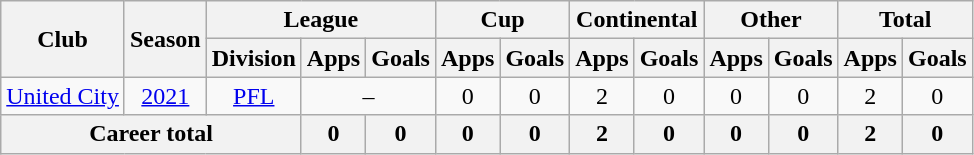<table class="wikitable" style="text-align:center">
<tr>
<th rowspan="2">Club</th>
<th rowspan="2">Season</th>
<th colspan="3">League</th>
<th colspan="2">Cup</th>
<th colspan="2">Continental</th>
<th colspan="2">Other</th>
<th colspan="2">Total</th>
</tr>
<tr>
<th>Division</th>
<th>Apps</th>
<th>Goals</th>
<th>Apps</th>
<th>Goals</th>
<th>Apps</th>
<th>Goals</th>
<th>Apps</th>
<th>Goals</th>
<th>Apps</th>
<th>Goals</th>
</tr>
<tr>
<td><a href='#'>United City</a></td>
<td><a href='#'>2021</a></td>
<td><a href='#'>PFL</a></td>
<td colspan="2">–</td>
<td>0</td>
<td>0</td>
<td>2</td>
<td>0</td>
<td>0</td>
<td>0</td>
<td>2</td>
<td>0</td>
</tr>
<tr>
<th colspan="3">Career total</th>
<th>0</th>
<th>0</th>
<th>0</th>
<th>0</th>
<th>2</th>
<th>0</th>
<th>0</th>
<th>0</th>
<th>2</th>
<th>0</th>
</tr>
</table>
